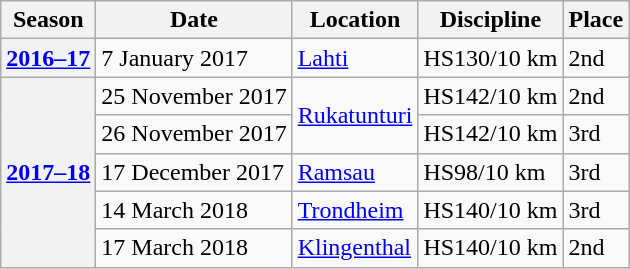<table border="1" class="wikitable">
<tr>
<th>Season</th>
<th>Date</th>
<th>Location</th>
<th>Discipline</th>
<th>Place</th>
</tr>
<tr>
<th><strong><a href='#'>2016–17</a></strong></th>
<td>7 January 2017</td>
<td> <a href='#'>Lahti</a></td>
<td>HS130/10 km</td>
<td>2nd</td>
</tr>
<tr>
<th rowspan="5"><strong><a href='#'>2017–18</a></strong></th>
<td>25 November 2017</td>
<td rowspan=2> <a href='#'>Rukatunturi</a></td>
<td>HS142/10 km</td>
<td>2nd</td>
</tr>
<tr>
<td>26 November 2017</td>
<td>HS142/10 km</td>
<td>3rd</td>
</tr>
<tr>
<td>17 December 2017</td>
<td> <a href='#'>Ramsau</a></td>
<td>HS98/10 km</td>
<td>3rd</td>
</tr>
<tr>
<td>14 March 2018</td>
<td> <a href='#'>Trondheim</a></td>
<td>HS140/10 km</td>
<td>3rd</td>
</tr>
<tr>
<td>17 March 2018</td>
<td> <a href='#'>Klingenthal</a></td>
<td>HS140/10 km</td>
<td>2nd</td>
</tr>
</table>
